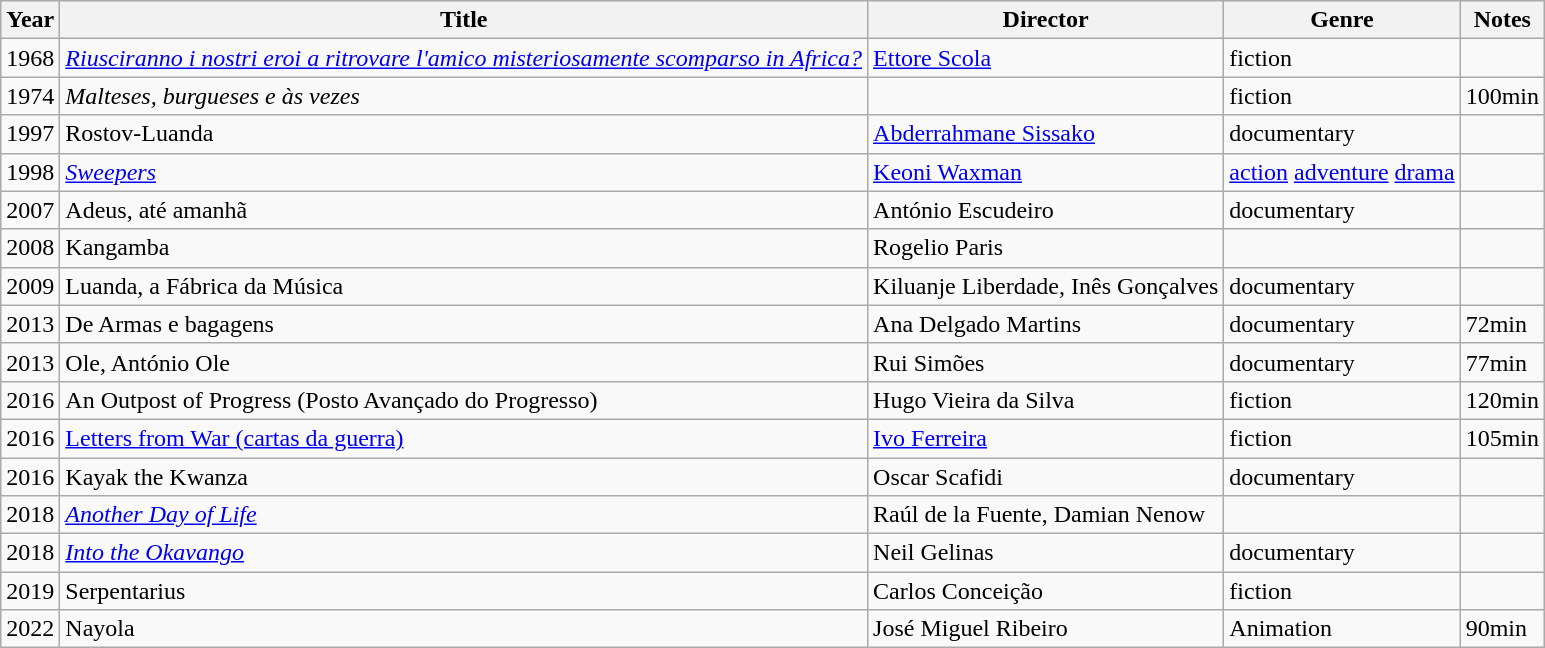<table class="wikitable sortable">
<tr>
<th>Year</th>
<th>Title</th>
<th>Director</th>
<th>Genre</th>
<th class="unsortable">Notes</th>
</tr>
<tr>
<td>1968</td>
<td><em><a href='#'>Riusciranno i nostri eroi a ritrovare l'amico misteriosamente scomparso in Africa?</a></em></td>
<td><a href='#'>Ettore Scola</a></td>
<td>fiction</td>
<td></td>
</tr>
<tr>
<td>1974</td>
<td><em>Malteses, burgueses e às vezes</em></td>
<td></td>
<td>fiction</td>
<td>100min</td>
</tr>
<tr>
<td>1997</td>
<td>Rostov-Luanda</td>
<td><a href='#'>Abderrahmane Sissako</a></td>
<td>documentary</td>
<td></td>
</tr>
<tr>
<td>1998</td>
<td><em><a href='#'>Sweepers</a></em></td>
<td><a href='#'>Keoni Waxman</a></td>
<td><a href='#'>action</a> <a href='#'>adventure</a> <a href='#'>drama</a></td>
<td></td>
</tr>
<tr>
<td>2007</td>
<td>Adeus, até amanhã</td>
<td>António Escudeiro</td>
<td>documentary</td>
<td></td>
</tr>
<tr>
<td>2008</td>
<td>Kangamba</td>
<td>Rogelio Paris</td>
<td></td>
<td></td>
</tr>
<tr>
<td>2009</td>
<td>Luanda, a Fábrica da Música</td>
<td>Kiluanje Liberdade, Inês Gonçalves</td>
<td>documentary</td>
<td></td>
</tr>
<tr>
<td>2013</td>
<td>De Armas e bagagens</td>
<td>Ana Delgado Martins</td>
<td>documentary</td>
<td>72min</td>
</tr>
<tr>
<td>2013</td>
<td>Ole, António Ole</td>
<td>Rui Simões</td>
<td>documentary</td>
<td>77min</td>
</tr>
<tr>
<td>2016</td>
<td>An Outpost of Progress (Posto Avançado do Progresso)</td>
<td>Hugo Vieira da Silva</td>
<td>fiction</td>
<td>120min</td>
</tr>
<tr>
<td>2016</td>
<td><a href='#'>Letters from War (cartas da guerra)</a></td>
<td><a href='#'>Ivo Ferreira</a></td>
<td>fiction</td>
<td>105min</td>
</tr>
<tr>
<td>2016</td>
<td>Kayak the Kwanza</td>
<td>Oscar Scafidi</td>
<td>documentary</td>
<td></td>
</tr>
<tr>
<td>2018</td>
<td><a href='#'><em>Another Day of Life</em></a></td>
<td>Raúl de la Fuente, Damian Nenow</td>
<td></td>
<td></td>
</tr>
<tr>
<td>2018</td>
<td><em><a href='#'>Into the Okavango</a></em></td>
<td>Neil Gelinas</td>
<td>documentary</td>
<td></td>
</tr>
<tr>
<td>2019</td>
<td>Serpentarius</td>
<td>Carlos Conceição</td>
<td>fiction</td>
<td></td>
</tr>
<tr>
<td>2022</td>
<td>Nayola</td>
<td>José Miguel Ribeiro</td>
<td>Animation</td>
<td>90min</td>
</tr>
</table>
